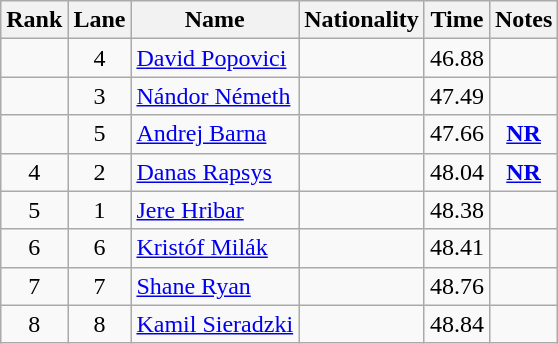<table class="wikitable sortable" style="text-align:center">
<tr>
<th>Rank</th>
<th>Lane</th>
<th>Name</th>
<th>Nationality</th>
<th>Time</th>
<th>Notes</th>
</tr>
<tr>
<td></td>
<td>4</td>
<td align=left><a href='#'>David Popovici</a></td>
<td align=left></td>
<td>46.88</td>
<td></td>
</tr>
<tr>
<td></td>
<td>3</td>
<td align=left><a href='#'>Nándor Németh</a></td>
<td align=left></td>
<td>47.49</td>
<td></td>
</tr>
<tr>
<td></td>
<td>5</td>
<td align=left><a href='#'>Andrej Barna</a></td>
<td align=left></td>
<td>47.66</td>
<td><strong><a href='#'>NR</a></strong></td>
</tr>
<tr>
<td>4</td>
<td>2</td>
<td align=left><a href='#'>Danas Rapsys</a></td>
<td align=left></td>
<td>48.04</td>
<td><strong><a href='#'>NR</a></strong></td>
</tr>
<tr>
<td>5</td>
<td>1</td>
<td align=left><a href='#'>Jere Hribar</a></td>
<td align=left></td>
<td>48.38</td>
<td></td>
</tr>
<tr>
<td>6</td>
<td>6</td>
<td align=left><a href='#'>Kristóf Milák</a></td>
<td align=left></td>
<td>48.41</td>
<td></td>
</tr>
<tr>
<td>7</td>
<td>7</td>
<td align=left><a href='#'>Shane Ryan</a></td>
<td align=left></td>
<td>48.76</td>
<td></td>
</tr>
<tr>
<td>8</td>
<td>8</td>
<td align=left><a href='#'>Kamil Sieradzki</a></td>
<td align=left></td>
<td>48.84</td>
<td></td>
</tr>
</table>
